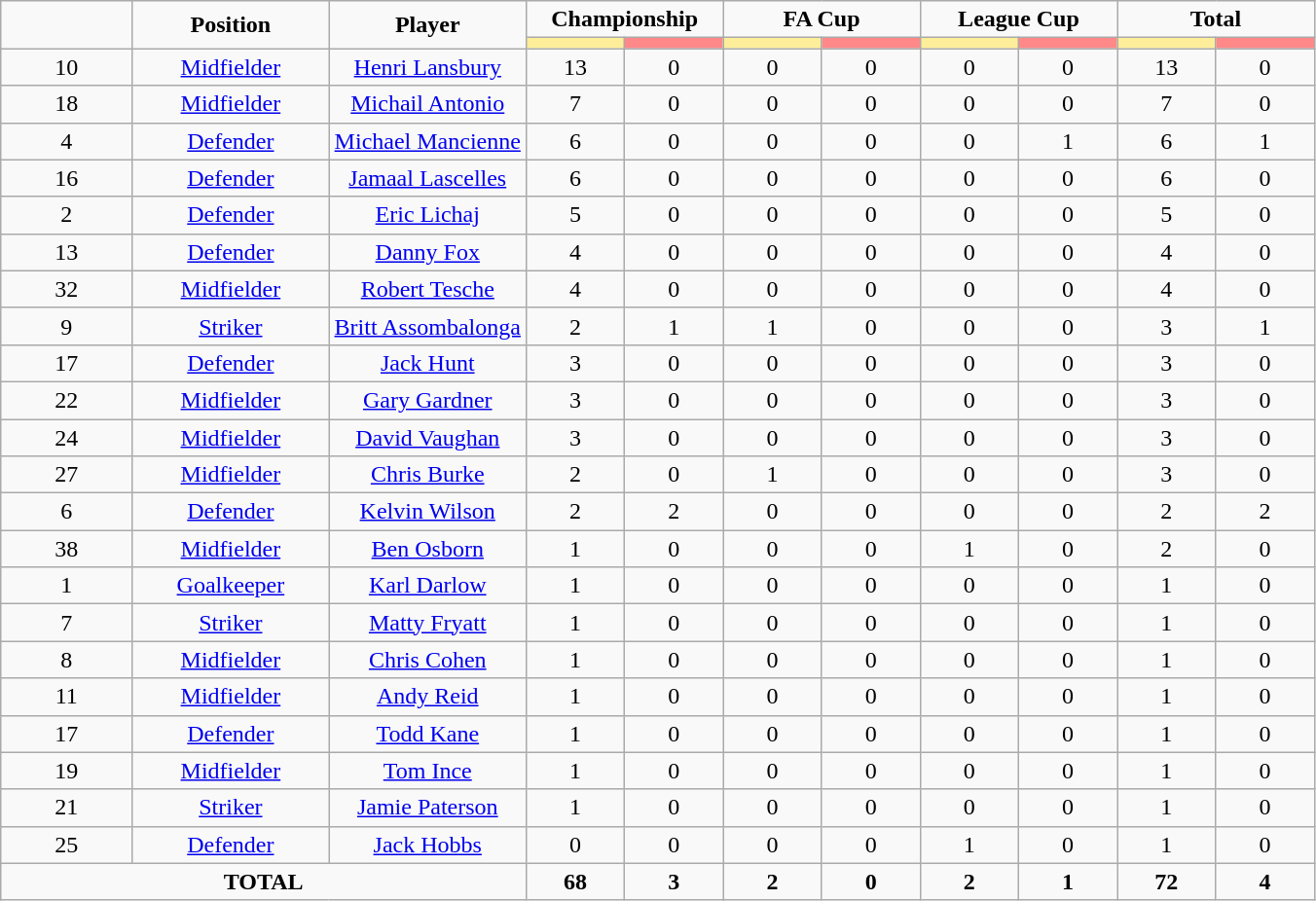<table class="wikitable" style="text-align:center;">
<tr style="text-align:center;">
<td rowspan="2"  style="width:10%; "><strong></strong></td>
<td rowspan="2"  style="width:15%; "><strong>Position</strong></td>
<td rowspan="2"  style="width:15%; "><strong>Player</strong></td>
<td colspan="2"><strong>Championship</strong></td>
<td colspan="2"><strong>FA Cup</strong></td>
<td colspan="2"><strong>League Cup</strong></td>
<td colspan="2"><strong>Total</strong></td>
</tr>
<tr>
<th style="width:60px; background:#fe9;"></th>
<th style="width:60px; background:#ff8888;"></th>
<th style="width:60px; background:#fe9;"></th>
<th style="width:60px; background:#ff8888;"></th>
<th style="width:60px; background:#fe9;"></th>
<th style="width:60px; background:#ff8888;"></th>
<th style="width:60px; background:#fe9;"></th>
<th style="width:60px; background:#ff8888;"></th>
</tr>
<tr>
<td>10</td>
<td><a href='#'>Midfielder</a></td>
<td><a href='#'>Henri Lansbury</a></td>
<td>13</td>
<td>0</td>
<td>0</td>
<td>0</td>
<td>0</td>
<td>0</td>
<td>13</td>
<td>0</td>
</tr>
<tr>
<td>18</td>
<td><a href='#'>Midfielder</a></td>
<td><a href='#'>Michail Antonio</a></td>
<td>7</td>
<td>0</td>
<td>0</td>
<td>0</td>
<td>0</td>
<td>0</td>
<td>7</td>
<td>0</td>
</tr>
<tr>
<td>4</td>
<td><a href='#'>Defender</a></td>
<td><a href='#'>Michael Mancienne</a></td>
<td>6</td>
<td>0</td>
<td>0</td>
<td>0</td>
<td>0</td>
<td>1</td>
<td>6</td>
<td>1</td>
</tr>
<tr>
<td>16</td>
<td><a href='#'>Defender</a></td>
<td><a href='#'>Jamaal Lascelles</a></td>
<td>6</td>
<td>0</td>
<td>0</td>
<td>0</td>
<td>0</td>
<td>0</td>
<td>6</td>
<td>0</td>
</tr>
<tr>
<td>2</td>
<td><a href='#'>Defender</a></td>
<td><a href='#'>Eric Lichaj</a></td>
<td>5</td>
<td>0</td>
<td>0</td>
<td>0</td>
<td>0</td>
<td>0</td>
<td>5</td>
<td>0</td>
</tr>
<tr>
<td>13</td>
<td><a href='#'>Defender</a></td>
<td><a href='#'>Danny Fox</a></td>
<td>4</td>
<td>0</td>
<td>0</td>
<td>0</td>
<td>0</td>
<td>0</td>
<td>4</td>
<td>0</td>
</tr>
<tr>
<td>32</td>
<td><a href='#'>Midfielder</a></td>
<td><a href='#'>Robert Tesche</a></td>
<td>4</td>
<td>0</td>
<td>0</td>
<td>0</td>
<td>0</td>
<td>0</td>
<td>4</td>
<td>0</td>
</tr>
<tr>
<td>9</td>
<td><a href='#'>Striker</a></td>
<td><a href='#'>Britt Assombalonga</a></td>
<td>2</td>
<td>1</td>
<td>1</td>
<td>0</td>
<td>0</td>
<td>0</td>
<td>3</td>
<td>1</td>
</tr>
<tr>
<td>17</td>
<td><a href='#'>Defender</a></td>
<td><a href='#'>Jack Hunt</a></td>
<td>3</td>
<td>0</td>
<td>0</td>
<td>0</td>
<td>0</td>
<td>0</td>
<td>3</td>
<td>0</td>
</tr>
<tr>
<td>22</td>
<td><a href='#'>Midfielder</a></td>
<td><a href='#'>Gary Gardner</a></td>
<td>3</td>
<td>0</td>
<td>0</td>
<td>0</td>
<td>0</td>
<td>0</td>
<td>3</td>
<td>0</td>
</tr>
<tr>
<td>24</td>
<td><a href='#'>Midfielder</a></td>
<td><a href='#'>David Vaughan</a></td>
<td>3</td>
<td>0</td>
<td>0</td>
<td>0</td>
<td>0</td>
<td>0</td>
<td>3</td>
<td>0</td>
</tr>
<tr>
<td>27</td>
<td><a href='#'>Midfielder</a></td>
<td><a href='#'>Chris Burke</a></td>
<td>2</td>
<td>0</td>
<td>1</td>
<td>0</td>
<td>0</td>
<td>0</td>
<td>3</td>
<td>0</td>
</tr>
<tr>
<td>6</td>
<td><a href='#'>Defender</a></td>
<td><a href='#'>Kelvin Wilson</a></td>
<td>2</td>
<td>2</td>
<td>0</td>
<td>0</td>
<td>0</td>
<td>0</td>
<td>2</td>
<td>2</td>
</tr>
<tr>
<td>38</td>
<td><a href='#'>Midfielder</a></td>
<td><a href='#'>Ben Osborn</a></td>
<td>1</td>
<td>0</td>
<td>0</td>
<td>0</td>
<td>1</td>
<td>0</td>
<td>2</td>
<td>0</td>
</tr>
<tr>
<td>1</td>
<td><a href='#'>Goalkeeper</a></td>
<td><a href='#'>Karl Darlow</a></td>
<td>1</td>
<td>0</td>
<td>0</td>
<td>0</td>
<td>0</td>
<td>0</td>
<td>1</td>
<td>0</td>
</tr>
<tr>
<td>7</td>
<td><a href='#'>Striker</a></td>
<td><a href='#'>Matty Fryatt</a></td>
<td>1</td>
<td>0</td>
<td>0</td>
<td>0</td>
<td>0</td>
<td>0</td>
<td>1</td>
<td>0</td>
</tr>
<tr>
<td>8</td>
<td><a href='#'>Midfielder</a></td>
<td><a href='#'>Chris Cohen</a></td>
<td>1</td>
<td>0</td>
<td>0</td>
<td>0</td>
<td>0</td>
<td>0</td>
<td>1</td>
<td>0</td>
</tr>
<tr>
<td>11</td>
<td><a href='#'>Midfielder</a></td>
<td><a href='#'>Andy Reid</a></td>
<td>1</td>
<td>0</td>
<td>0</td>
<td>0</td>
<td>0</td>
<td>0</td>
<td>1</td>
<td>0</td>
</tr>
<tr>
<td>17</td>
<td><a href='#'>Defender</a></td>
<td><a href='#'>Todd Kane</a></td>
<td>1</td>
<td>0</td>
<td>0</td>
<td>0</td>
<td>0</td>
<td>0</td>
<td>1</td>
<td>0</td>
</tr>
<tr>
<td>19</td>
<td><a href='#'>Midfielder</a></td>
<td><a href='#'>Tom Ince</a></td>
<td>1</td>
<td>0</td>
<td>0</td>
<td>0</td>
<td>0</td>
<td>0</td>
<td>1</td>
<td>0</td>
</tr>
<tr>
<td>21</td>
<td><a href='#'>Striker</a></td>
<td><a href='#'>Jamie Paterson</a></td>
<td>1</td>
<td>0</td>
<td>0</td>
<td>0</td>
<td>0</td>
<td>0</td>
<td>1</td>
<td>0</td>
</tr>
<tr>
<td>25</td>
<td><a href='#'>Defender</a></td>
<td><a href='#'>Jack Hobbs</a></td>
<td>0</td>
<td>0</td>
<td>0</td>
<td>0</td>
<td>1</td>
<td>0</td>
<td>1</td>
<td>0</td>
</tr>
<tr>
<td colspan="3"><strong>TOTAL</strong></td>
<td><strong>68</strong></td>
<td><strong>3</strong></td>
<td><strong>2</strong></td>
<td><strong>0</strong></td>
<td><strong>2</strong></td>
<td><strong>1</strong></td>
<td><strong>72</strong></td>
<td><strong>4</strong></td>
</tr>
</table>
